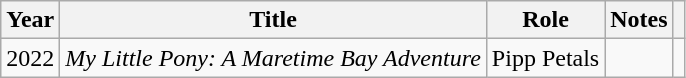<table class="wikitable">
<tr>
<th>Year</th>
<th>Title</th>
<th>Role</th>
<th>Notes</th>
<th></th>
</tr>
<tr>
<td>2022</td>
<td><em>My Little Pony: A Maretime Bay Adventure</em></td>
<td>Pipp Petals</td>
<td></td>
<td></td>
</tr>
</table>
